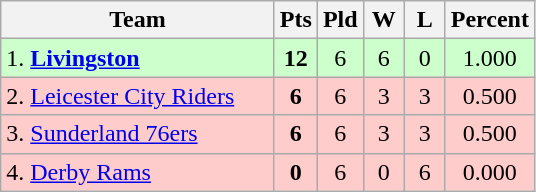<table class="wikitable" style="text-align: center;">
<tr>
<th width="175">Team</th>
<th width="20" abbr="Points">Pts</th>
<th width="20" abbr="Played">Pld</th>
<th width="20" abbr="Won">W</th>
<th width="20" abbr="Lost">L</th>
<th width="20" abbr="Percentage">Percent</th>
</tr>
<tr style="background: #ccffcc;">
<td style="text-align:left;">1. <strong><a href='#'>Livingston</a></strong></td>
<td><strong>12</strong></td>
<td>6</td>
<td>6</td>
<td>0</td>
<td>1.000</td>
</tr>
<tr style="background: #ffcccc;">
<td style="text-align:left;">2. <a href='#'>Leicester City Riders</a></td>
<td><strong>6</strong></td>
<td>6</td>
<td>3</td>
<td>3</td>
<td>0.500</td>
</tr>
<tr style="background: #ffcccc;">
<td style="text-align:left;">3. <a href='#'>Sunderland 76ers</a></td>
<td><strong>6</strong></td>
<td>6</td>
<td>3</td>
<td>3</td>
<td>0.500</td>
</tr>
<tr style="background: #ffcccc;">
<td style="text-align:left;">4. <a href='#'>Derby Rams</a></td>
<td><strong>0</strong></td>
<td>6</td>
<td>0</td>
<td>6</td>
<td>0.000</td>
</tr>
</table>
